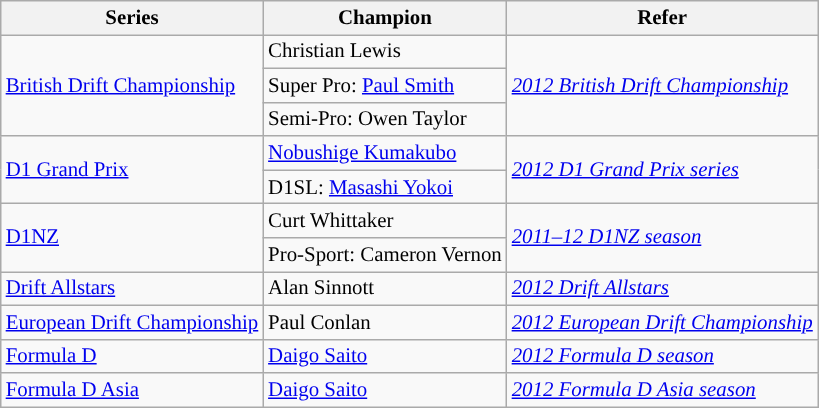<table class="wikitable" style="font-size:87%;">
<tr>
<th>Series</th>
<th>Champion</th>
<th>Refer</th>
</tr>
<tr>
<td rowspan=3><a href='#'>British Drift Championship</a></td>
<td> Christian Lewis</td>
<td rowspan=3><em><a href='#'>2012 British Drift Championship</a></em></td>
</tr>
<tr>
<td>Super Pro:  <a href='#'>Paul Smith</a></td>
</tr>
<tr>
<td>Semi-Pro:  Owen Taylor</td>
</tr>
<tr>
<td rowspan=2><a href='#'>D1 Grand Prix</a></td>
<td> <a href='#'>Nobushige Kumakubo</a></td>
<td rowspan=2><em><a href='#'>2012 D1 Grand Prix series</a></em></td>
</tr>
<tr>
<td>D1SL:  <a href='#'>Masashi Yokoi</a></td>
</tr>
<tr>
<td rowspan=2><a href='#'>D1NZ</a></td>
<td> Curt Whittaker</td>
<td rowspan=2><em><a href='#'>2011–12 D1NZ season</a></em></td>
</tr>
<tr>
<td>Pro-Sport:  Cameron Vernon</td>
</tr>
<tr>
<td><a href='#'>Drift Allstars</a></td>
<td> Alan Sinnott</td>
<td><em><a href='#'>2012 Drift Allstars</a></em></td>
</tr>
<tr>
<td><a href='#'>European Drift Championship</a></td>
<td> Paul Conlan</td>
<td><em><a href='#'>2012 European Drift Championship</a></em></td>
</tr>
<tr>
<td><a href='#'>Formula D</a></td>
<td> <a href='#'>Daigo Saito</a></td>
<td><em><a href='#'>2012 Formula D season</a></em></td>
</tr>
<tr>
<td><a href='#'>Formula D Asia</a></td>
<td> <a href='#'>Daigo Saito</a></td>
<td><em><a href='#'>2012 Formula D Asia season</a></em></td>
</tr>
</table>
